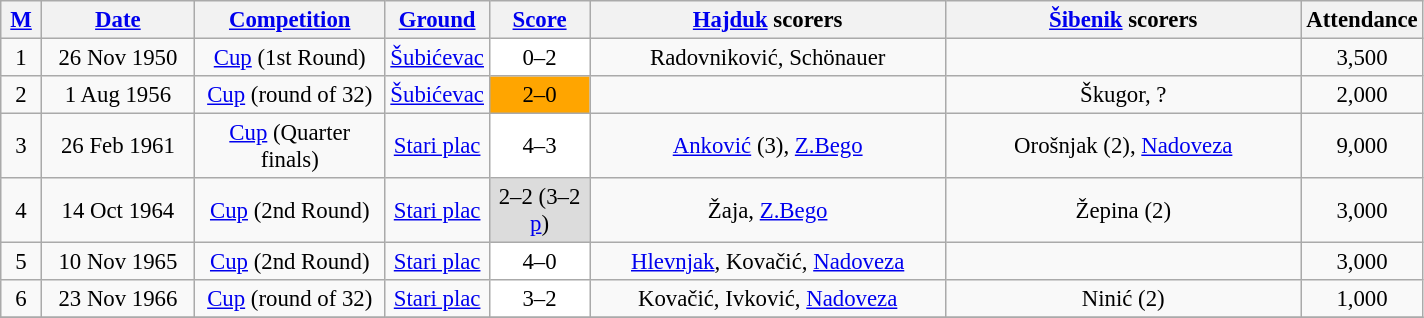<table class="wikitable sortable" style="text-align: center; font-size:95%;">
<tr>
<th width="20"><a href='#'>M</a></th>
<th width="95"><a href='#'>Date</a></th>
<th width="120"><a href='#'>Competition</a></th>
<th width="60"><a href='#'>Ground</a></th>
<th width="60"><a href='#'>Score</a></th>
<th width="230"><a href='#'>Hajduk</a> scorers</th>
<th width="230"><a href='#'>Šibenik</a> scorers</th>
<th width="40">Attendance</th>
</tr>
<tr>
<td>1</td>
<td>26 Nov 1950</td>
<td><a href='#'>Cup</a> (1st Round)</td>
<td><a href='#'>Šubićevac</a></td>
<td style="background-color:#FFFFFF">0–2</td>
<td>Radovniković, Schönauer</td>
<td></td>
<td>3,500</td>
</tr>
<tr>
<td>2</td>
<td>1 Aug 1956</td>
<td><a href='#'>Cup</a> (round of 32)</td>
<td><a href='#'>Šubićevac</a></td>
<td style="background-color:#FFA500">2–0</td>
<td></td>
<td>Škugor, ?</td>
<td>2,000</td>
</tr>
<tr>
<td>3</td>
<td>26 Feb 1961</td>
<td><a href='#'>Cup</a> (Quarter finals)</td>
<td><a href='#'>Stari plac</a></td>
<td style="background-color:#FFFFFF">4–3</td>
<td><a href='#'>Anković</a> (3), <a href='#'>Z.Bego</a></td>
<td>Orošnjak (2), <a href='#'>Nadoveza</a></td>
<td>9,000</td>
</tr>
<tr>
<td>4</td>
<td>14 Oct 1964</td>
<td><a href='#'>Cup</a> (2nd Round)</td>
<td><a href='#'>Stari plac</a></td>
<td style="background-color:#DCDCDC">2–2 (3–2 <a href='#'>p</a>)</td>
<td>Žaja, <a href='#'>Z.Bego</a></td>
<td>Žepina (2)</td>
<td>3,000</td>
</tr>
<tr>
<td>5</td>
<td>10 Nov 1965</td>
<td><a href='#'>Cup</a> (2nd Round)</td>
<td><a href='#'>Stari plac</a></td>
<td style="background-color:#FFFFFF">4–0</td>
<td><a href='#'>Hlevnjak</a>, Kovačić, <a href='#'>Nadoveza</a></td>
<td></td>
<td>3,000</td>
</tr>
<tr>
<td>6</td>
<td>23 Nov 1966</td>
<td><a href='#'>Cup</a> (round of 32)</td>
<td><a href='#'>Stari plac</a></td>
<td style="background-color:#FFFFFF">3–2</td>
<td>Kovačić, Ivković, <a href='#'>Nadoveza</a></td>
<td>Ninić (2)</td>
<td>1,000</td>
</tr>
<tr>
</tr>
</table>
